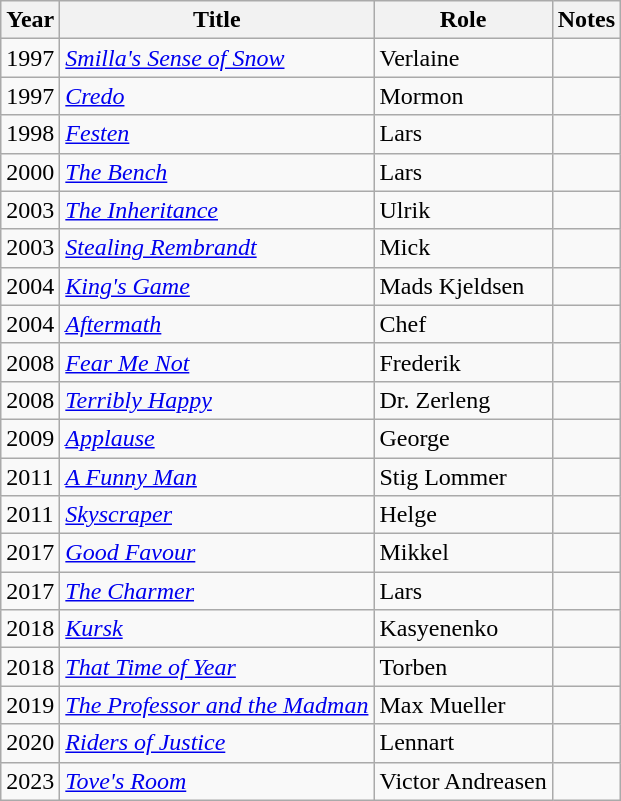<table class="wikitable sortable">
<tr>
<th>Year</th>
<th>Title</th>
<th>Role</th>
<th class="unsortable">Notes</th>
</tr>
<tr>
<td>1997</td>
<td><em><a href='#'>Smilla's Sense of Snow</a></em></td>
<td>Verlaine</td>
<td></td>
</tr>
<tr>
<td>1997</td>
<td><em><a href='#'>Credo</a></em></td>
<td>Mormon</td>
<td></td>
</tr>
<tr>
<td>1998</td>
<td><em><a href='#'>Festen</a></em></td>
<td>Lars</td>
<td></td>
</tr>
<tr>
<td>2000</td>
<td><em><a href='#'>The Bench</a></em></td>
<td>Lars</td>
<td></td>
</tr>
<tr>
<td>2003</td>
<td><em><a href='#'>The Inheritance</a></em></td>
<td>Ulrik</td>
<td></td>
</tr>
<tr>
<td>2003</td>
<td><em><a href='#'>Stealing Rembrandt</a></em></td>
<td>Mick</td>
<td></td>
</tr>
<tr>
<td>2004</td>
<td><em><a href='#'>King's Game</a></em></td>
<td>Mads Kjeldsen</td>
<td></td>
</tr>
<tr>
<td>2004</td>
<td><em><a href='#'>Aftermath</a></em></td>
<td>Chef</td>
<td></td>
</tr>
<tr>
<td>2008</td>
<td><em><a href='#'>Fear Me Not</a></em></td>
<td>Frederik</td>
<td></td>
</tr>
<tr>
<td>2008</td>
<td><em><a href='#'>Terribly Happy</a></em></td>
<td>Dr. Zerleng</td>
<td></td>
</tr>
<tr>
<td>2009</td>
<td><em><a href='#'>Applause</a></em></td>
<td>George</td>
<td></td>
</tr>
<tr>
<td>2011</td>
<td><em><a href='#'>A Funny Man</a></em></td>
<td>Stig Lommer</td>
<td></td>
</tr>
<tr>
<td>2011</td>
<td><em><a href='#'>Skyscraper</a></em></td>
<td>Helge</td>
<td></td>
</tr>
<tr>
<td>2017</td>
<td><em><a href='#'>Good Favour</a></em></td>
<td>Mikkel</td>
<td></td>
</tr>
<tr>
<td>2017</td>
<td><em><a href='#'>The Charmer</a></em></td>
<td>Lars</td>
<td></td>
</tr>
<tr>
<td>2018</td>
<td><em><a href='#'>Kursk</a></em></td>
<td>Kasyenenko</td>
<td></td>
</tr>
<tr>
<td>2018</td>
<td><em><a href='#'>That Time of Year</a></em></td>
<td>Torben</td>
<td></td>
</tr>
<tr>
<td>2019</td>
<td><em><a href='#'>The Professor and the Madman</a></em></td>
<td>Max Mueller</td>
<td></td>
</tr>
<tr>
<td>2020</td>
<td><em><a href='#'>Riders of Justice</a></em></td>
<td>Lennart</td>
<td></td>
</tr>
<tr>
<td>2023</td>
<td><em><a href='#'>Tove's Room</a></em></td>
<td>Victor Andreasen</td>
<td></td>
</tr>
</table>
